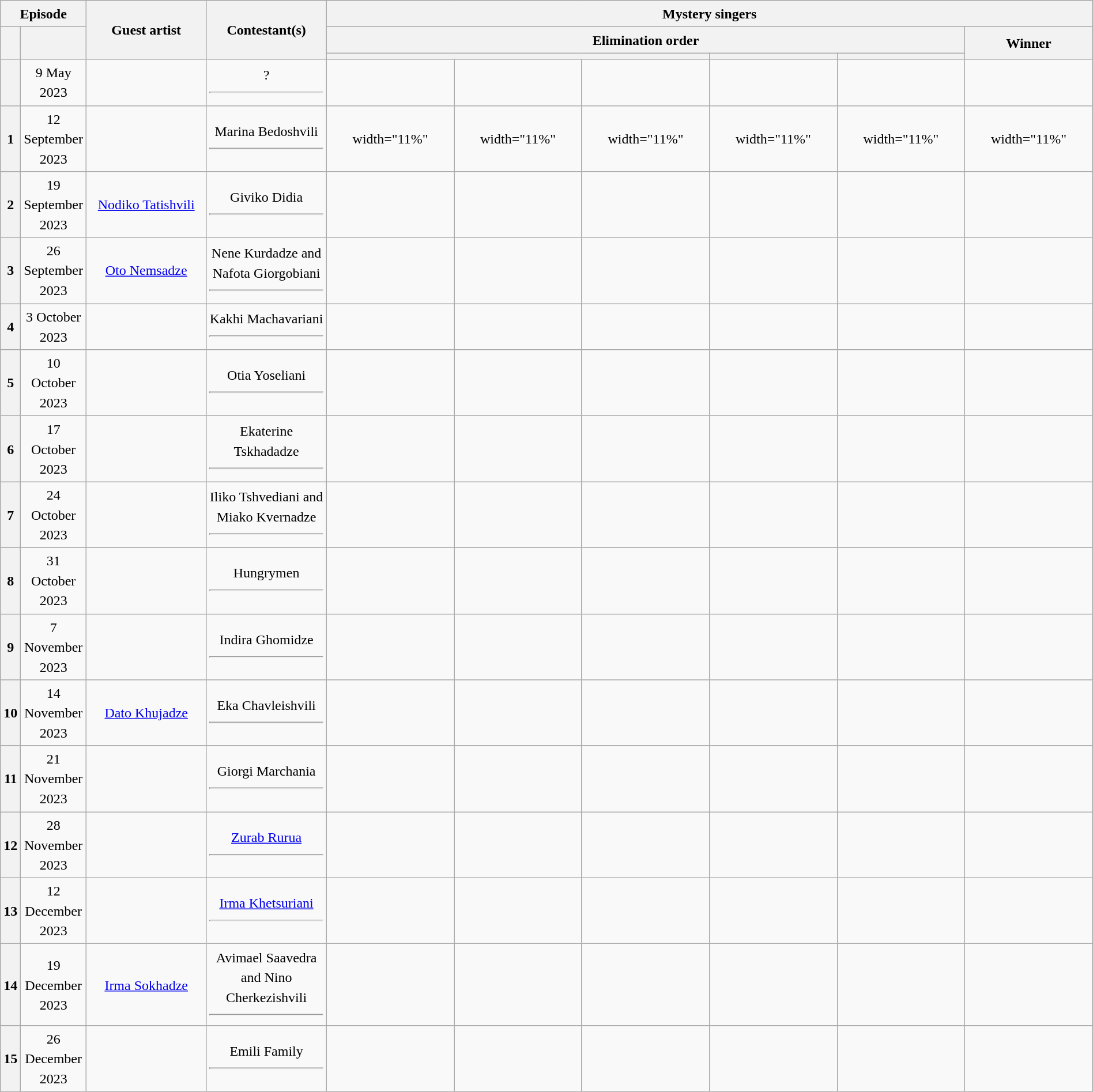<table class="wikitable plainrowheaders mw-collapsible" style="text-align:center; line-height:23px; width:100%;">
<tr>
<th colspan="2" width="1%">Episode</th>
<th rowspan="3" width="11%">Guest artist</th>
<th rowspan="3" width="11%">Contestant(s)</th>
<th colspan="6">Mystery singers<br></th>
</tr>
<tr>
<th rowspan="2"></th>
<th rowspan="2"></th>
<th colspan="5">Elimination order</th>
<th rowspan="2">Winner</th>
</tr>
<tr>
<th colspan="3"></th>
<th></th>
<th></th>
</tr>
<tr>
<th></th>
<td>9 May 2023</td>
<td></td>
<td>?<hr></td>
<td></td>
<td></td>
<td></td>
<td></td>
<td></td>
<td></td>
</tr>
<tr>
<th>1</th>
<td>12 September 2023</td>
<td></td>
<td>Marina Bedoshvili<br><hr></td>
<td>width="11%" </td>
<td>width="11%" </td>
<td>width="11%" </td>
<td>width="11%" </td>
<td>width="11%" </td>
<td>width="11%" </td>
</tr>
<tr>
<th>2</th>
<td>19 September 2023</td>
<td><a href='#'>Nodiko Tatishvili</a></td>
<td>Giviko Didia<hr></td>
<td></td>
<td></td>
<td></td>
<td></td>
<td></td>
<td></td>
</tr>
<tr>
<th>3</th>
<td>26 September 2023</td>
<td><a href='#'>Oto Nemsadze</a><br></td>
<td>Nene Kurdadze and Nafota Giorgobiani<hr></td>
<td></td>
<td></td>
<td></td>
<td></td>
<td></td>
<td></td>
</tr>
<tr>
<th>4</th>
<td>3 October 2023</td>
<td></td>
<td>Kakhi Machavariani<hr></td>
<td></td>
<td></td>
<td></td>
<td></td>
<td></td>
<td></td>
</tr>
<tr>
<th>5</th>
<td>10 October 2023</td>
<td></td>
<td>Otia Yoseliani<hr></td>
<td></td>
<td></td>
<td></td>
<td></td>
<td></td>
<td></td>
</tr>
<tr>
<th>6</th>
<td>17 October 2023</td>
<td></td>
<td>Ekaterine Tskhadadze<hr></td>
<td></td>
<td></td>
<td></td>
<td></td>
<td></td>
<td></td>
</tr>
<tr>
<th>7</th>
<td>24 October 2023</td>
<td></td>
<td>Iliko Tshvediani and Miako Kvernadze<hr></td>
<td></td>
<td></td>
<td></td>
<td></td>
<td></td>
<td></td>
</tr>
<tr>
<th>8</th>
<td>31 October 2023</td>
<td></td>
<td>Hungrymen<br><hr></td>
<td></td>
<td></td>
<td></td>
<td></td>
<td></td>
<td></td>
</tr>
<tr>
<th>9</th>
<td>7 November 2023</td>
<td></td>
<td>Indira Ghomidze<hr></td>
<td></td>
<td></td>
<td></td>
<td></td>
<td></td>
<td></td>
</tr>
<tr>
<th>10</th>
<td>14 November 2023</td>
<td><a href='#'>Dato Khujadze</a></td>
<td>Eka Chavleishvili<hr></td>
<td></td>
<td></td>
<td></td>
<td></td>
<td></td>
<td></td>
</tr>
<tr>
<th>11</th>
<td>21 November 2023</td>
<td></td>
<td>Giorgi Marchania<hr></td>
<td></td>
<td></td>
<td></td>
<td></td>
<td></td>
<td></td>
</tr>
<tr>
<th>12</th>
<td>28 November 2023</td>
<td></td>
<td><a href='#'>Zurab Rurua</a><hr></td>
<td></td>
<td></td>
<td></td>
<td></td>
<td></td>
<td></td>
</tr>
<tr>
<th>13</th>
<td>12 December 2023</td>
<td></td>
<td><a href='#'>Irma Khetsuriani</a><hr></td>
<td></td>
<td></td>
<td></td>
<td></td>
<td></td>
<td></td>
</tr>
<tr>
<th>14</th>
<td>19 December 2023</td>
<td><a href='#'>Irma Sokhadze</a></td>
<td>Avimael Saavedra and Nino Cherkezishvili<hr></td>
<td></td>
<td></td>
<td></td>
<td></td>
<td></td>
<td></td>
</tr>
<tr>
<th>15</th>
<td>26 December 2023</td>
<td></td>
<td>Emili Family<br><hr></td>
<td></td>
<td></td>
<td></td>
<td></td>
<td></td>
<td></td>
</tr>
</table>
